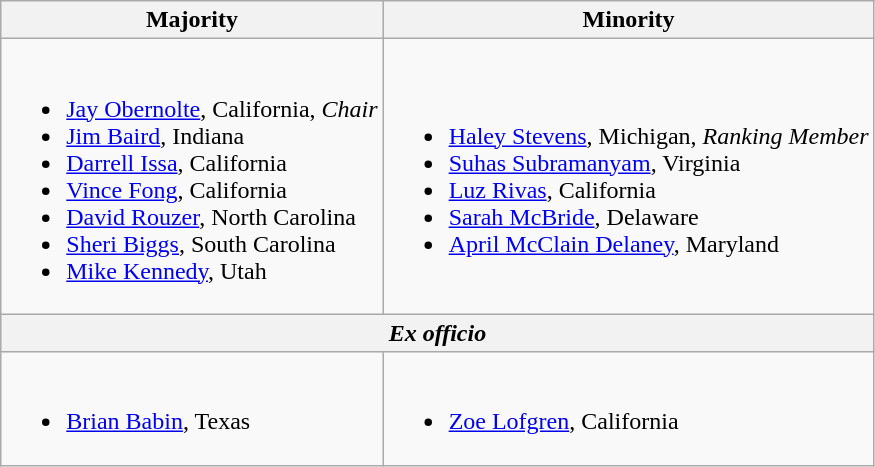<table class=wikitable>
<tr>
<th>Majority</th>
<th>Minority</th>
</tr>
<tr>
<td><br><ul><li><a href='#'>Jay Obernolte</a>, California, <em>Chair</em></li><li><a href='#'>Jim Baird</a>, Indiana</li><li><a href='#'>Darrell Issa</a>, California</li><li><a href='#'>Vince Fong</a>, California</li><li><a href='#'>David Rouzer</a>, North Carolina</li><li><a href='#'>Sheri Biggs</a>, South Carolina</li><li><a href='#'>Mike Kennedy</a>, Utah</li></ul></td>
<td><br><ul><li><a href='#'>Haley Stevens</a>, Michigan, <em>Ranking Member</em></li><li><a href='#'>Suhas Subramanyam</a>, Virginia</li><li><a href='#'>Luz Rivas</a>, California</li><li><a href='#'>Sarah McBride</a>, Delaware</li><li><a href='#'>April McClain Delaney</a>, Maryland</li></ul></td>
</tr>
<tr>
<th colspan=2><em>Ex officio</em></th>
</tr>
<tr>
<td><br><ul><li><a href='#'>Brian Babin</a>, Texas</li></ul></td>
<td><br><ul><li><a href='#'>Zoe Lofgren</a>, California</li></ul></td>
</tr>
</table>
